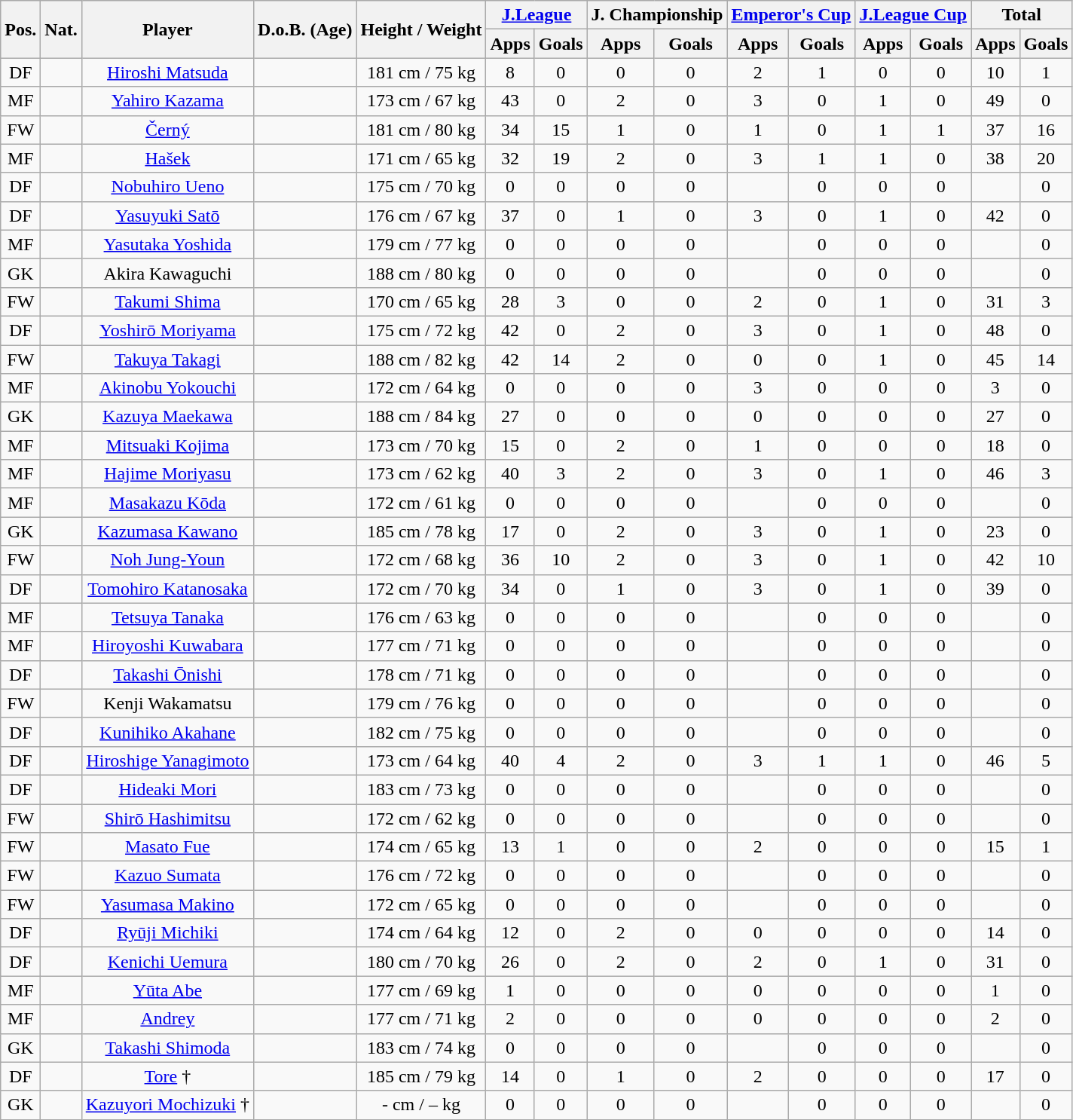<table class="wikitable" style="text-align:center;">
<tr>
<th rowspan="2">Pos.</th>
<th rowspan="2">Nat.</th>
<th rowspan="2">Player</th>
<th rowspan="2">D.o.B. (Age)</th>
<th rowspan="2">Height / Weight</th>
<th colspan="2"><a href='#'>J.League</a></th>
<th colspan="2">J. Championship</th>
<th colspan="2"><a href='#'>Emperor's Cup</a></th>
<th colspan="2"><a href='#'>J.League Cup</a></th>
<th colspan="2">Total</th>
</tr>
<tr>
<th>Apps</th>
<th>Goals</th>
<th>Apps</th>
<th>Goals</th>
<th>Apps</th>
<th>Goals</th>
<th>Apps</th>
<th>Goals</th>
<th>Apps</th>
<th>Goals</th>
</tr>
<tr>
<td>DF</td>
<td></td>
<td><a href='#'>Hiroshi Matsuda</a></td>
<td></td>
<td>181 cm / 75 kg</td>
<td>8</td>
<td>0</td>
<td>0</td>
<td>0</td>
<td>2</td>
<td>1</td>
<td>0</td>
<td>0</td>
<td>10</td>
<td>1</td>
</tr>
<tr>
<td>MF</td>
<td></td>
<td><a href='#'>Yahiro Kazama</a></td>
<td></td>
<td>173 cm / 67 kg</td>
<td>43</td>
<td>0</td>
<td>2</td>
<td>0</td>
<td>3</td>
<td>0</td>
<td>1</td>
<td>0</td>
<td>49</td>
<td>0</td>
</tr>
<tr>
<td>FW</td>
<td></td>
<td><a href='#'>Černý</a></td>
<td></td>
<td>181 cm / 80 kg</td>
<td>34</td>
<td>15</td>
<td>1</td>
<td>0</td>
<td>1</td>
<td>0</td>
<td>1</td>
<td>1</td>
<td>37</td>
<td>16</td>
</tr>
<tr>
<td>MF</td>
<td></td>
<td><a href='#'>Hašek</a></td>
<td></td>
<td>171 cm / 65 kg</td>
<td>32</td>
<td>19</td>
<td>2</td>
<td>0</td>
<td>3</td>
<td>1</td>
<td>1</td>
<td>0</td>
<td>38</td>
<td>20</td>
</tr>
<tr>
<td>DF</td>
<td></td>
<td><a href='#'>Nobuhiro Ueno</a></td>
<td></td>
<td>175 cm / 70 kg</td>
<td>0</td>
<td>0</td>
<td>0</td>
<td>0</td>
<td></td>
<td>0</td>
<td>0</td>
<td>0</td>
<td></td>
<td>0</td>
</tr>
<tr>
<td>DF</td>
<td></td>
<td><a href='#'>Yasuyuki Satō</a></td>
<td></td>
<td>176 cm / 67 kg</td>
<td>37</td>
<td>0</td>
<td>1</td>
<td>0</td>
<td>3</td>
<td>0</td>
<td>1</td>
<td>0</td>
<td>42</td>
<td>0</td>
</tr>
<tr>
<td>MF</td>
<td></td>
<td><a href='#'>Yasutaka Yoshida</a></td>
<td></td>
<td>179 cm / 77 kg</td>
<td>0</td>
<td>0</td>
<td>0</td>
<td>0</td>
<td></td>
<td>0</td>
<td>0</td>
<td>0</td>
<td></td>
<td>0</td>
</tr>
<tr>
<td>GK</td>
<td></td>
<td>Akira Kawaguchi</td>
<td></td>
<td>188 cm / 80 kg</td>
<td>0</td>
<td>0</td>
<td>0</td>
<td>0</td>
<td></td>
<td>0</td>
<td>0</td>
<td>0</td>
<td></td>
<td>0</td>
</tr>
<tr>
<td>FW</td>
<td></td>
<td><a href='#'>Takumi Shima</a></td>
<td></td>
<td>170 cm / 65 kg</td>
<td>28</td>
<td>3</td>
<td>0</td>
<td>0</td>
<td>2</td>
<td>0</td>
<td>1</td>
<td>0</td>
<td>31</td>
<td>3</td>
</tr>
<tr>
<td>DF</td>
<td></td>
<td><a href='#'>Yoshirō Moriyama</a></td>
<td></td>
<td>175 cm / 72 kg</td>
<td>42</td>
<td>0</td>
<td>2</td>
<td>0</td>
<td>3</td>
<td>0</td>
<td>1</td>
<td>0</td>
<td>48</td>
<td>0</td>
</tr>
<tr>
<td>FW</td>
<td></td>
<td><a href='#'>Takuya Takagi</a></td>
<td></td>
<td>188 cm / 82 kg</td>
<td>42</td>
<td>14</td>
<td>2</td>
<td>0</td>
<td>0</td>
<td>0</td>
<td>1</td>
<td>0</td>
<td>45</td>
<td>14</td>
</tr>
<tr>
<td>MF</td>
<td></td>
<td><a href='#'>Akinobu Yokouchi</a></td>
<td></td>
<td>172 cm / 64 kg</td>
<td>0</td>
<td>0</td>
<td>0</td>
<td>0</td>
<td>3</td>
<td>0</td>
<td>0</td>
<td>0</td>
<td>3</td>
<td>0</td>
</tr>
<tr>
<td>GK</td>
<td></td>
<td><a href='#'>Kazuya Maekawa</a></td>
<td></td>
<td>188 cm / 84 kg</td>
<td>27</td>
<td>0</td>
<td>0</td>
<td>0</td>
<td>0</td>
<td>0</td>
<td>0</td>
<td>0</td>
<td>27</td>
<td>0</td>
</tr>
<tr>
<td>MF</td>
<td></td>
<td><a href='#'>Mitsuaki Kojima</a></td>
<td></td>
<td>173 cm / 70 kg</td>
<td>15</td>
<td>0</td>
<td>2</td>
<td>0</td>
<td>1</td>
<td>0</td>
<td>0</td>
<td>0</td>
<td>18</td>
<td>0</td>
</tr>
<tr>
<td>MF</td>
<td></td>
<td><a href='#'>Hajime Moriyasu</a></td>
<td></td>
<td>173 cm / 62 kg</td>
<td>40</td>
<td>3</td>
<td>2</td>
<td>0</td>
<td>3</td>
<td>0</td>
<td>1</td>
<td>0</td>
<td>46</td>
<td>3</td>
</tr>
<tr>
<td>MF</td>
<td></td>
<td><a href='#'>Masakazu Kōda</a></td>
<td></td>
<td>172 cm / 61 kg</td>
<td>0</td>
<td>0</td>
<td>0</td>
<td>0</td>
<td></td>
<td>0</td>
<td>0</td>
<td>0</td>
<td></td>
<td>0</td>
</tr>
<tr>
<td>GK</td>
<td></td>
<td><a href='#'>Kazumasa Kawano</a></td>
<td></td>
<td>185 cm / 78 kg</td>
<td>17</td>
<td>0</td>
<td>2</td>
<td>0</td>
<td>3</td>
<td>0</td>
<td>1</td>
<td>0</td>
<td>23</td>
<td>0</td>
</tr>
<tr>
<td>FW</td>
<td></td>
<td><a href='#'>Noh Jung-Youn</a></td>
<td></td>
<td>172 cm / 68 kg</td>
<td>36</td>
<td>10</td>
<td>2</td>
<td>0</td>
<td>3</td>
<td>0</td>
<td>1</td>
<td>0</td>
<td>42</td>
<td>10</td>
</tr>
<tr>
<td>DF</td>
<td></td>
<td><a href='#'>Tomohiro Katanosaka</a></td>
<td></td>
<td>172 cm / 70 kg</td>
<td>34</td>
<td>0</td>
<td>1</td>
<td>0</td>
<td>3</td>
<td>0</td>
<td>1</td>
<td>0</td>
<td>39</td>
<td>0</td>
</tr>
<tr>
<td>MF</td>
<td></td>
<td><a href='#'>Tetsuya Tanaka</a></td>
<td></td>
<td>176 cm / 63 kg</td>
<td>0</td>
<td>0</td>
<td>0</td>
<td>0</td>
<td></td>
<td>0</td>
<td>0</td>
<td>0</td>
<td></td>
<td>0</td>
</tr>
<tr>
<td>MF</td>
<td></td>
<td><a href='#'>Hiroyoshi Kuwabara</a></td>
<td></td>
<td>177 cm / 71 kg</td>
<td>0</td>
<td>0</td>
<td>0</td>
<td>0</td>
<td></td>
<td>0</td>
<td>0</td>
<td>0</td>
<td></td>
<td>0</td>
</tr>
<tr>
<td>DF</td>
<td></td>
<td><a href='#'>Takashi Ōnishi</a></td>
<td></td>
<td>178 cm / 71 kg</td>
<td>0</td>
<td>0</td>
<td>0</td>
<td>0</td>
<td></td>
<td>0</td>
<td>0</td>
<td>0</td>
<td></td>
<td>0</td>
</tr>
<tr>
<td>FW</td>
<td></td>
<td>Kenji Wakamatsu</td>
<td></td>
<td>179 cm / 76 kg</td>
<td>0</td>
<td>0</td>
<td>0</td>
<td>0</td>
<td></td>
<td>0</td>
<td>0</td>
<td>0</td>
<td></td>
<td>0</td>
</tr>
<tr>
<td>DF</td>
<td></td>
<td><a href='#'>Kunihiko Akahane</a></td>
<td></td>
<td>182 cm / 75 kg</td>
<td>0</td>
<td>0</td>
<td>0</td>
<td>0</td>
<td></td>
<td>0</td>
<td>0</td>
<td>0</td>
<td></td>
<td>0</td>
</tr>
<tr>
<td>DF</td>
<td></td>
<td><a href='#'>Hiroshige Yanagimoto</a></td>
<td></td>
<td>173 cm / 64 kg</td>
<td>40</td>
<td>4</td>
<td>2</td>
<td>0</td>
<td>3</td>
<td>1</td>
<td>1</td>
<td>0</td>
<td>46</td>
<td>5</td>
</tr>
<tr>
<td>DF</td>
<td></td>
<td><a href='#'>Hideaki Mori</a></td>
<td></td>
<td>183 cm / 73 kg</td>
<td>0</td>
<td>0</td>
<td>0</td>
<td>0</td>
<td></td>
<td>0</td>
<td>0</td>
<td>0</td>
<td></td>
<td>0</td>
</tr>
<tr>
<td>FW</td>
<td></td>
<td><a href='#'>Shirō Hashimitsu</a></td>
<td></td>
<td>172 cm / 62 kg</td>
<td>0</td>
<td>0</td>
<td>0</td>
<td>0</td>
<td></td>
<td>0</td>
<td>0</td>
<td>0</td>
<td></td>
<td>0</td>
</tr>
<tr>
<td>FW</td>
<td></td>
<td><a href='#'>Masato Fue</a></td>
<td></td>
<td>174 cm / 65 kg</td>
<td>13</td>
<td>1</td>
<td>0</td>
<td>0</td>
<td>2</td>
<td>0</td>
<td>0</td>
<td>0</td>
<td>15</td>
<td>1</td>
</tr>
<tr>
<td>FW</td>
<td></td>
<td><a href='#'>Kazuo Sumata</a></td>
<td></td>
<td>176 cm / 72 kg</td>
<td>0</td>
<td>0</td>
<td>0</td>
<td>0</td>
<td></td>
<td>0</td>
<td>0</td>
<td>0</td>
<td></td>
<td>0</td>
</tr>
<tr>
<td>FW</td>
<td></td>
<td><a href='#'>Yasumasa Makino</a></td>
<td></td>
<td>172 cm / 65 kg</td>
<td>0</td>
<td>0</td>
<td>0</td>
<td>0</td>
<td></td>
<td>0</td>
<td>0</td>
<td>0</td>
<td></td>
<td>0</td>
</tr>
<tr>
<td>DF</td>
<td></td>
<td><a href='#'>Ryūji Michiki</a></td>
<td></td>
<td>174 cm / 64 kg</td>
<td>12</td>
<td>0</td>
<td>2</td>
<td>0</td>
<td>0</td>
<td>0</td>
<td>0</td>
<td>0</td>
<td>14</td>
<td>0</td>
</tr>
<tr>
<td>DF</td>
<td></td>
<td><a href='#'>Kenichi Uemura</a></td>
<td></td>
<td>180 cm / 70 kg</td>
<td>26</td>
<td>0</td>
<td>2</td>
<td>0</td>
<td>2</td>
<td>0</td>
<td>1</td>
<td>0</td>
<td>31</td>
<td>0</td>
</tr>
<tr>
<td>MF</td>
<td></td>
<td><a href='#'>Yūta Abe</a></td>
<td></td>
<td>177 cm / 69 kg</td>
<td>1</td>
<td>0</td>
<td>0</td>
<td>0</td>
<td>0</td>
<td>0</td>
<td>0</td>
<td>0</td>
<td>1</td>
<td>0</td>
</tr>
<tr>
<td>MF</td>
<td></td>
<td><a href='#'>Andrey</a></td>
<td></td>
<td>177 cm / 71 kg</td>
<td>2</td>
<td>0</td>
<td>0</td>
<td>0</td>
<td>0</td>
<td>0</td>
<td>0</td>
<td>0</td>
<td>2</td>
<td>0</td>
</tr>
<tr>
<td>GK</td>
<td></td>
<td><a href='#'>Takashi Shimoda</a></td>
<td></td>
<td>183 cm / 74 kg</td>
<td>0</td>
<td>0</td>
<td>0</td>
<td>0</td>
<td></td>
<td>0</td>
<td>0</td>
<td>0</td>
<td></td>
<td>0</td>
</tr>
<tr>
<td>DF</td>
<td></td>
<td><a href='#'>Tore</a> †</td>
<td></td>
<td>185 cm / 79 kg</td>
<td>14</td>
<td>0</td>
<td>1</td>
<td>0</td>
<td>2</td>
<td>0</td>
<td>0</td>
<td>0</td>
<td>17</td>
<td>0</td>
</tr>
<tr>
<td>GK</td>
<td></td>
<td><a href='#'>Kazuyori Mochizuki</a> †</td>
<td></td>
<td>- cm / – kg</td>
<td>0</td>
<td>0</td>
<td>0</td>
<td>0</td>
<td></td>
<td>0</td>
<td>0</td>
<td>0</td>
<td></td>
<td>0</td>
</tr>
</table>
